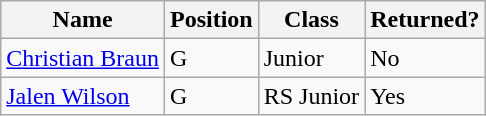<table class="wikitable">
<tr>
<th>Name</th>
<th>Position</th>
<th>Class</th>
<th>Returned?</th>
</tr>
<tr>
<td><a href='#'>Christian Braun</a></td>
<td>G</td>
<td>Junior</td>
<td>No</td>
</tr>
<tr>
<td><a href='#'>Jalen Wilson</a></td>
<td>G</td>
<td>RS Junior</td>
<td>Yes</td>
</tr>
</table>
